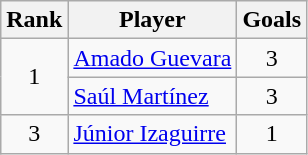<table class="wikitable" style="text-align: left;">
<tr>
<th>Rank</th>
<th>Player</th>
<th>Goals</th>
</tr>
<tr>
<td rowspan=2 align=center>1</td>
<td><a href='#'>Amado Guevara</a></td>
<td align=center>3</td>
</tr>
<tr>
<td><a href='#'>Saúl Martínez</a></td>
<td align=center>3</td>
</tr>
<tr>
<td align=center>3</td>
<td><a href='#'>Júnior Izaguirre</a></td>
<td align=center>1</td>
</tr>
</table>
